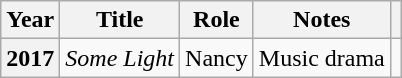<table class="wikitable plainrowheaders">
<tr>
<th scope="col">Year</th>
<th scope="col">Title</th>
<th scope="col">Role</th>
<th scope="col">Notes</th>
<th scope="col"></th>
</tr>
<tr>
<th scope="row">2017</th>
<td><em>Some Light</em></td>
<td>Nancy </td>
<td>Music drama</td>
<td style="text-align:center"></td>
</tr>
</table>
